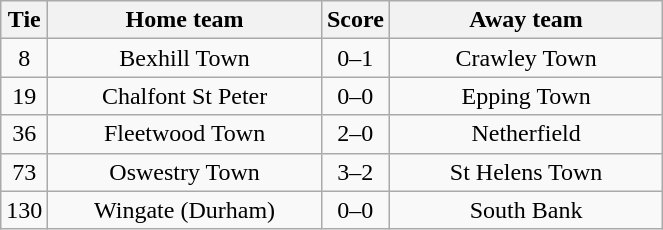<table class="wikitable" style="text-align:center;">
<tr>
<th width=20>Tie</th>
<th width=175>Home team</th>
<th width=20>Score</th>
<th width=175>Away team</th>
</tr>
<tr>
<td>8</td>
<td>Bexhill Town</td>
<td>0–1</td>
<td>Crawley Town</td>
</tr>
<tr>
<td>19</td>
<td>Chalfont St Peter</td>
<td>0–0</td>
<td>Epping Town</td>
</tr>
<tr>
<td>36</td>
<td>Fleetwood Town</td>
<td>2–0</td>
<td>Netherfield</td>
</tr>
<tr>
<td>73</td>
<td>Oswestry Town</td>
<td>3–2</td>
<td>St Helens Town</td>
</tr>
<tr>
<td>130</td>
<td>Wingate (Durham)</td>
<td>0–0</td>
<td>South Bank</td>
</tr>
</table>
